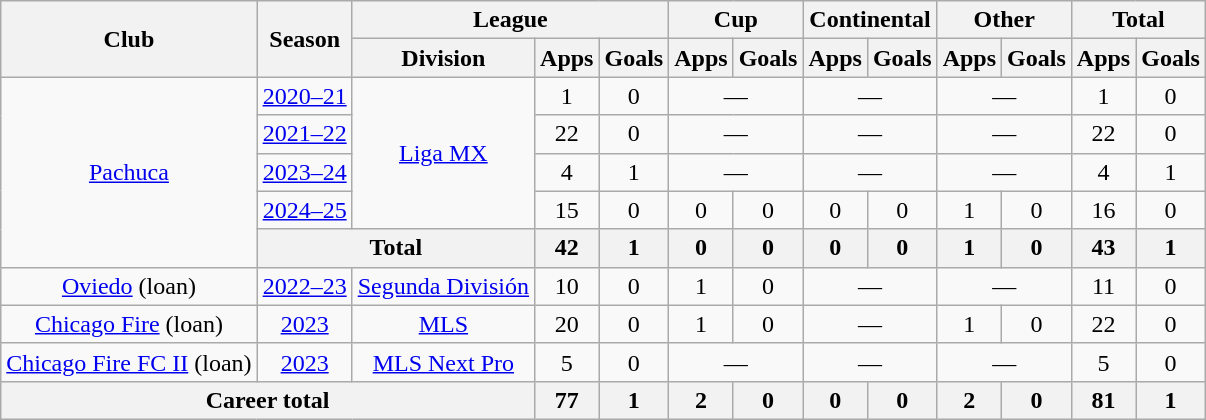<table class="wikitable" style="text-align: center">
<tr>
<th rowspan="2">Club</th>
<th rowspan="2">Season</th>
<th colspan="3">League</th>
<th colspan="2">Cup</th>
<th colspan="2">Continental</th>
<th colspan="2">Other</th>
<th colspan="2">Total</th>
</tr>
<tr>
<th>Division</th>
<th>Apps</th>
<th>Goals</th>
<th>Apps</th>
<th>Goals</th>
<th>Apps</th>
<th>Goals</th>
<th>Apps</th>
<th>Goals</th>
<th>Apps</th>
<th>Goals</th>
</tr>
<tr>
<td rowspan="5"><a href='#'>Pachuca</a></td>
<td><a href='#'>2020–21</a></td>
<td rowspan="4"><a href='#'>Liga MX</a></td>
<td>1</td>
<td>0</td>
<td colspan="2">—</td>
<td colspan="2">—</td>
<td colspan="2">—</td>
<td>1</td>
<td>0</td>
</tr>
<tr>
<td><a href='#'>2021–22</a></td>
<td>22</td>
<td>0</td>
<td colspan="2">—</td>
<td colspan="2">—</td>
<td colspan="2">—</td>
<td>22</td>
<td>0</td>
</tr>
<tr>
<td><a href='#'>2023–24</a></td>
<td>4</td>
<td>1</td>
<td colspan="2">—</td>
<td colspan="2">—</td>
<td colspan="2">—</td>
<td>4</td>
<td>1</td>
</tr>
<tr>
<td><a href='#'>2024–25</a></td>
<td>15</td>
<td>0</td>
<td>0</td>
<td>0</td>
<td>0</td>
<td>0</td>
<td>1</td>
<td>0</td>
<td>16</td>
<td>0</td>
</tr>
<tr>
<th colspan="2">Total</th>
<th>42</th>
<th>1</th>
<th>0</th>
<th>0</th>
<th>0</th>
<th>0</th>
<th>1</th>
<th>0</th>
<th>43</th>
<th>1</th>
</tr>
<tr>
<td><a href='#'>Oviedo</a> (loan)</td>
<td><a href='#'>2022–23</a></td>
<td><a href='#'>Segunda División</a></td>
<td>10</td>
<td>0</td>
<td>1</td>
<td>0</td>
<td colspan="2">—</td>
<td colspan="2">—</td>
<td>11</td>
<td>0</td>
</tr>
<tr>
<td><a href='#'>Chicago Fire</a> (loan)</td>
<td><a href='#'>2023</a></td>
<td><a href='#'>MLS</a></td>
<td>20</td>
<td>0</td>
<td>1</td>
<td>0</td>
<td colspan="2">—</td>
<td>1</td>
<td>0</td>
<td>22</td>
<td>0</td>
</tr>
<tr>
<td><a href='#'>Chicago Fire FC II</a> (loan)</td>
<td><a href='#'>2023</a></td>
<td><a href='#'>MLS Next Pro</a></td>
<td>5</td>
<td>0</td>
<td colspan="2">—</td>
<td colspan="2">—</td>
<td colspan="2">—</td>
<td>5</td>
<td>0</td>
</tr>
<tr>
<th colspan="3">Career total</th>
<th>77</th>
<th>1</th>
<th>2</th>
<th>0</th>
<th>0</th>
<th>0</th>
<th>2</th>
<th>0</th>
<th>81</th>
<th>1</th>
</tr>
</table>
